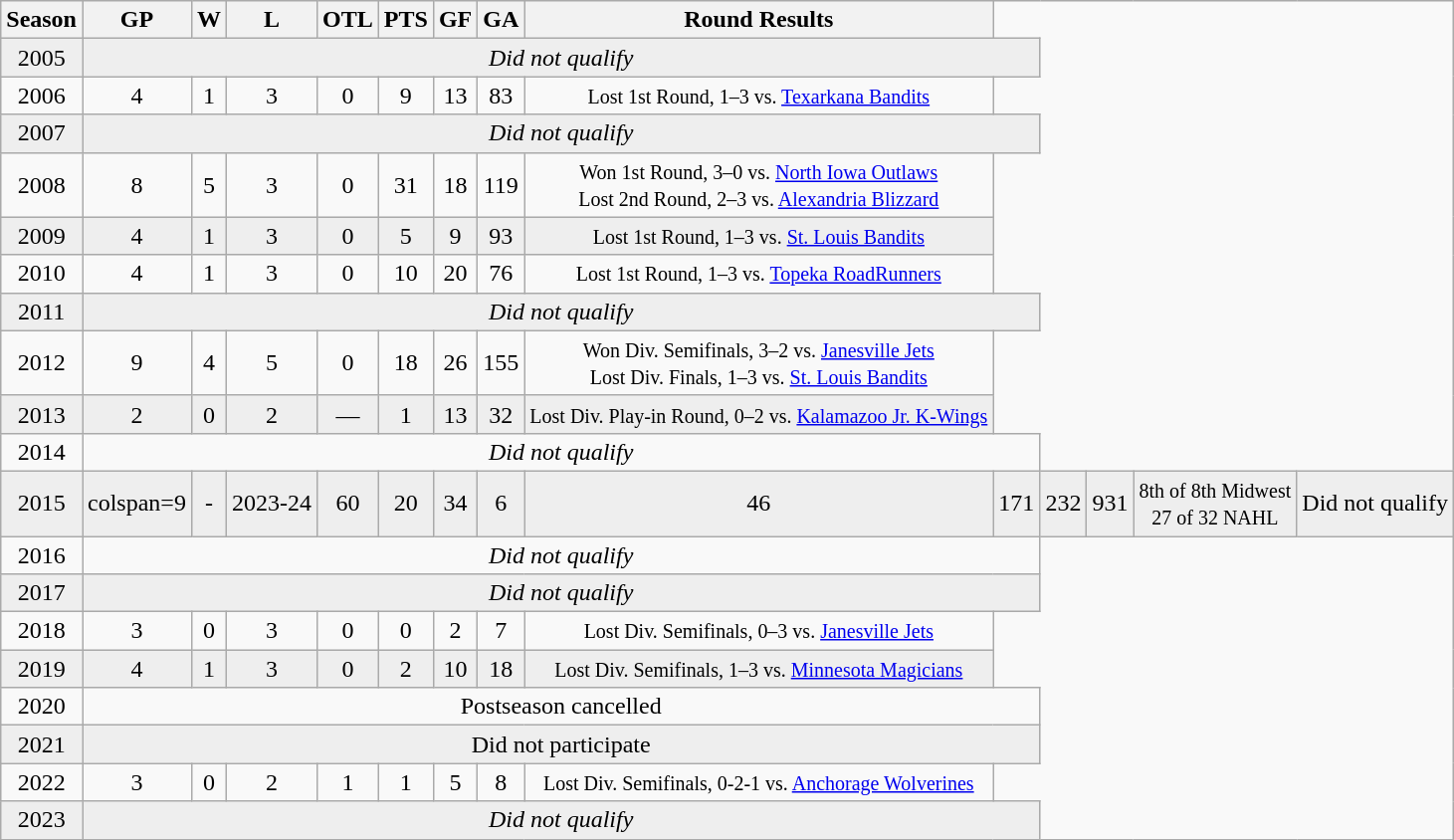<table class="wikitable" style="text-align:center">
<tr>
<th>Season</th>
<th>GP</th>
<th>W</th>
<th>L</th>
<th>OTL</th>
<th>PTS</th>
<th>GF</th>
<th>GA</th>
<th>Round Results</th>
</tr>
<tr bgcolor="#eeeeee">
<td>2005</td>
<td colspan=9><em>Did not qualify</em></td>
</tr>
<tr>
<td>2006</td>
<td>4</td>
<td>1</td>
<td>3</td>
<td>0</td>
<td>9</td>
<td>13</td>
<td>83</td>
<td><small>Lost 1st Round, 1–3 vs. <a href='#'>Texarkana Bandits</a></small></td>
</tr>
<tr bgcolor="#eeeeee">
<td>2007</td>
<td colspan=9><em>Did not qualify</em></td>
</tr>
<tr>
<td>2008</td>
<td>8</td>
<td>5</td>
<td>3</td>
<td>0</td>
<td>31</td>
<td>18</td>
<td>119</td>
<td><small>Won 1st Round, 3–0 vs. <a href='#'>North Iowa Outlaws</a><br>Lost 2nd Round, 2–3 vs. <a href='#'>Alexandria Blizzard</a></small></td>
</tr>
<tr bgcolor="#eeeeee">
<td>2009</td>
<td>4</td>
<td>1</td>
<td>3</td>
<td>0</td>
<td>5</td>
<td>9</td>
<td>93</td>
<td><small>Lost 1st Round, 1–3 vs. <a href='#'>St. Louis Bandits</a></small></td>
</tr>
<tr>
<td>2010</td>
<td>4</td>
<td>1</td>
<td>3</td>
<td>0</td>
<td>10</td>
<td>20</td>
<td>76</td>
<td><small>Lost 1st Round, 1–3 vs. <a href='#'>Topeka RoadRunners</a></small></td>
</tr>
<tr bgcolor="#eeeeee">
<td>2011</td>
<td colspan=9><em>Did not qualify</em></td>
</tr>
<tr>
<td>2012</td>
<td>9</td>
<td>4</td>
<td>5</td>
<td>0</td>
<td>18</td>
<td>26</td>
<td>155</td>
<td><small>Won Div. Semifinals, 3–2 vs. <a href='#'>Janesville Jets</a><br>Lost Div. Finals, 1–3 vs. <a href='#'>St. Louis Bandits</a></small></td>
</tr>
<tr bgcolor="#eeeeee">
<td>2013</td>
<td>2</td>
<td>0</td>
<td>2</td>
<td>—</td>
<td>1</td>
<td>13</td>
<td>32</td>
<td><small>Lost Div. Play-in Round, 0–2 vs. <a href='#'>Kalamazoo Jr. K-Wings</a></small></td>
</tr>
<tr>
<td>2014</td>
<td colspan=9><em>Did not qualify</em></td>
</tr>
<tr bgcolor="#eeeeee">
<td>2015</td>
<td>colspan=9</td>
<td>-</td>
<td>2023-24</td>
<td>60</td>
<td>20</td>
<td>34</td>
<td>6</td>
<td>46</td>
<td>171</td>
<td>232</td>
<td>931</td>
<td><small>8th of 8th Midwest<br> 27 of 32 NAHL</small></td>
<td>Did not qualify</td>
</tr>
<tr>
<td>2016</td>
<td colspan=9><em>Did not qualify</em></td>
</tr>
<tr bgcolor="#eeeeee">
<td>2017</td>
<td colspan=9><em>Did not qualify</em></td>
</tr>
<tr>
<td>2018</td>
<td>3</td>
<td>0</td>
<td>3</td>
<td>0</td>
<td>0</td>
<td>2</td>
<td>7</td>
<td><small>Lost Div. Semifinals, 0–3 vs. <a href='#'>Janesville Jets</a></small></td>
</tr>
<tr bgcolor="#eeeeee">
<td>2019</td>
<td>4</td>
<td>1</td>
<td>3</td>
<td>0</td>
<td>2</td>
<td>10</td>
<td>18</td>
<td><small>Lost Div. Semifinals, 1–3 vs. <a href='#'>Minnesota Magicians</a></small></td>
</tr>
<tr>
<td>2020</td>
<td colspan=9>Postseason cancelled</td>
</tr>
<tr bgcolor="#eeeeee">
<td>2021</td>
<td colspan=9>Did not participate</td>
</tr>
<tr>
<td>2022</td>
<td>3</td>
<td>0</td>
<td>2</td>
<td>1</td>
<td>1</td>
<td>5</td>
<td>8</td>
<td><small>Lost Div. Semifinals, 0-2-1 vs. <a href='#'>Anchorage Wolverines</a></small></td>
</tr>
<tr bgcolor="#eeeeee">
<td>2023</td>
<td colspan=9><em>Did not qualify</em></td>
</tr>
</table>
